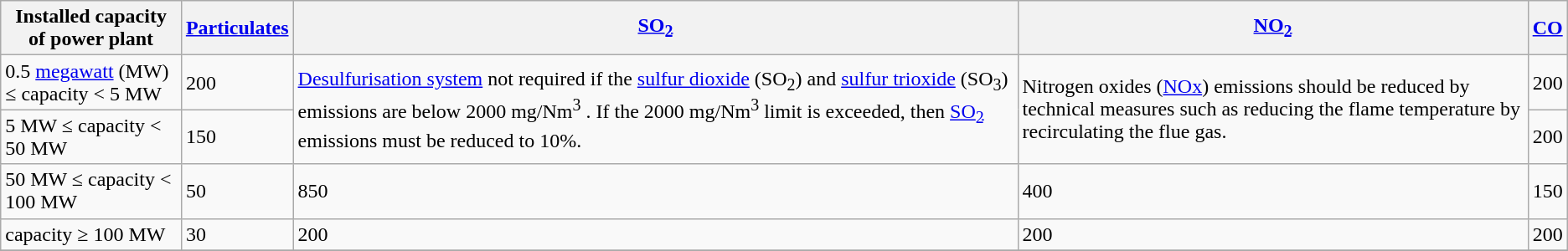<table class="wikitable sortable">
<tr>
<th>Installed capacity of power plant</th>
<th><a href='#'>Particulates</a></th>
<th><a href='#'>SO<sub>2</sub></a></th>
<th><a href='#'>NO<sub>2</sub></a></th>
<th><a href='#'>CO</a></th>
</tr>
<tr>
<td>0.5 <a href='#'>megawatt</a> (MW) ≤ capacity < 5 MW</td>
<td>200</td>
<td rowspan="2"><a href='#'>Desulfurisation system</a> not required if the <a href='#'>sulfur dioxide</a> (SO<sub>2</sub>) and <a href='#'>sulfur trioxide</a> (SO<sub>3</sub>) emissions are below 2000 mg/Nm<sup>3</sup> . If the 2000 mg/Nm<sup>3</sup> limit is exceeded, then <a href='#'>SO<sub>2</sub></a> emissions must be reduced to 10%.</td>
<td rowspan="2">Nitrogen oxides (<a href='#'>NOx</a>) emissions should be reduced by technical measures such as reducing the flame temperature by recirculating the flue gas.</td>
<td>200</td>
</tr>
<tr>
<td>5 MW ≤ capacity < 50 MW</td>
<td>150</td>
<td>200</td>
</tr>
<tr>
<td>50 MW ≤ capacity < 100 MW</td>
<td>50</td>
<td>850</td>
<td>400</td>
<td>150</td>
</tr>
<tr>
<td>capacity ≥ 100 MW</td>
<td>30</td>
<td>200</td>
<td>200</td>
<td>200</td>
</tr>
<tr>
</tr>
</table>
